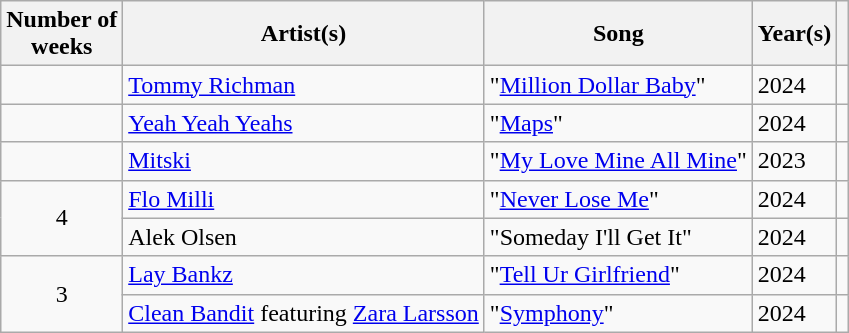<table class="wikitable sortable" >
<tr>
<th>Number of <br> weeks</th>
<th>Artist(s)</th>
<th>Song</th>
<th>Year(s)</th>
<th class="unsortable"></th>
</tr>
<tr>
<td></td>
<td><a href='#'>Tommy Richman</a></td>
<td>"<a href='#'>Million Dollar Baby</a>"</td>
<td>2024</td>
<td style="text-align:center;"></td>
</tr>
<tr>
<td></td>
<td><a href='#'>Yeah Yeah Yeahs</a></td>
<td>"<a href='#'>Maps</a>"</td>
<td>2024</td>
<td style="text-align:center;"></td>
</tr>
<tr>
<td></td>
<td><a href='#'>Mitski</a></td>
<td>"<a href='#'>My Love Mine All Mine</a>"</td>
<td>2023</td>
<td style="text-align:center;"></td>
</tr>
<tr>
<td rowspan="2" style="text-align:center;">4</td>
<td><a href='#'>Flo Milli</a></td>
<td>"<a href='#'>Never Lose Me</a>"</td>
<td>2024</td>
<td style="text-align:center;"></td>
</tr>
<tr>
<td>Alek Olsen</td>
<td>"Someday I'll Get It"</td>
<td>2024</td>
<td style="text-align:center;"></td>
</tr>
<tr>
<td rowspan="3" style="text-align:center;">3</td>
<td><a href='#'>Lay Bankz</a></td>
<td>"<a href='#'>Tell Ur Girlfriend</a>"</td>
<td>2024</td>
<td style="text-align:center;"></td>
</tr>
<tr>
<td><a href='#'>Clean Bandit</a> featuring <a href='#'>Zara Larsson</a></td>
<td>"<a href='#'>Symphony</a>"</td>
<td>2024</td>
<td style="text-align:center;"></td>
</tr>
</table>
